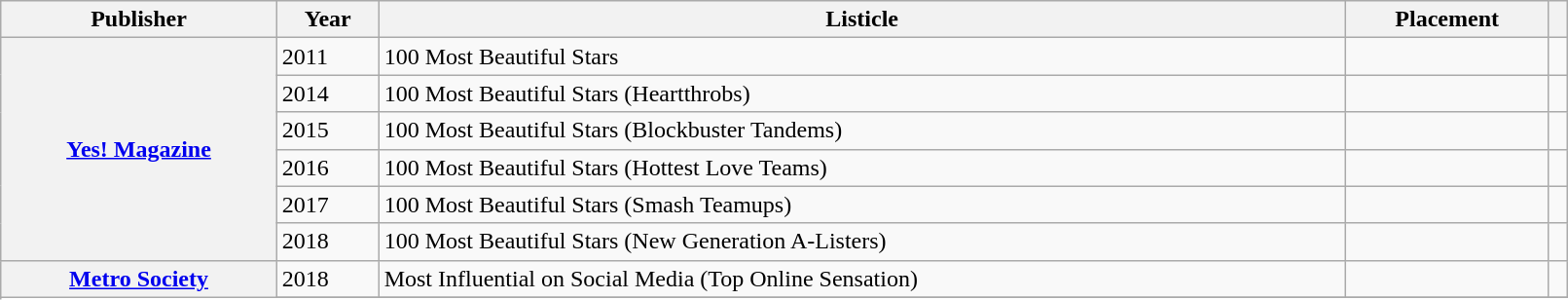<table class="wikitable sortable plainrowheaders" style="width:85%;">
<tr>
<th scope="col">Publisher</th>
<th scope="col">Year</th>
<th scope="col">Listicle</th>
<th scope="col">Placement</th>
<th scope="col" class="unsortable"></th>
</tr>
<tr>
<th scope="row" rowspan="6"><a href='#'>Yes! Magazine</a></th>
<td rowspan="1">2011</td>
<td rowspan="1">100 Most Beautiful Stars</td>
<td></td>
<td></td>
</tr>
<tr>
<td rowspan="1">2014</td>
<td rowspan="1">100 Most Beautiful Stars (Heartthrobs)</td>
<td></td>
<td></td>
</tr>
<tr>
<td rowspan="1">2015</td>
<td rowspan="1">100 Most Beautiful Stars (Blockbuster Tandems)</td>
<td></td>
<td></td>
</tr>
<tr>
<td rowspan="1">2016</td>
<td rowspan="1">100 Most Beautiful Stars (Hottest Love Teams)</td>
<td></td>
<td></td>
</tr>
<tr>
<td rowspan="1">2017</td>
<td rowspan="1">100 Most Beautiful Stars (Smash Teamups)</td>
<td></td>
<td></td>
</tr>
<tr>
<td rowspan="1">2018</td>
<td rowspan="1">100 Most Beautiful Stars (New Generation A-Listers)</td>
<td></td>
<td></td>
</tr>
<tr>
<th scope="row" rowspan="6"><a href='#'>Metro Society</a></th>
<td rowspan="1">2018</td>
<td rowspan="1">Most Influential on Social Media (Top Online Sensation)</td>
<td></td>
<td></td>
</tr>
<tr>
</tr>
</table>
